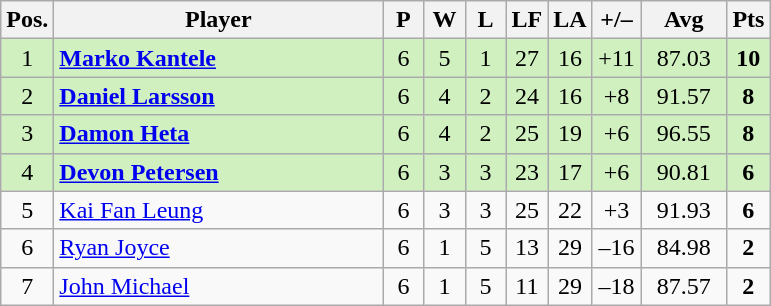<table class="wikitable" style="text-align:center; margin: 1em auto 1em auto, align:left">
<tr>
<th width=20>Pos.</th>
<th width=212>Player</th>
<th width=20>P</th>
<th width=20>W</th>
<th width=20>L</th>
<th width=20>LF</th>
<th width=20>LA</th>
<th width=25>+/–</th>
<th width=50>Avg</th>
<th width=20>Pts</th>
</tr>
<tr style="background:#D0F0C0;">
<td>1</td>
<td align=left> <strong><a href='#'>Marko Kantele</a></strong></td>
<td>6</td>
<td>5</td>
<td>1</td>
<td>27</td>
<td>16</td>
<td>+11</td>
<td>87.03</td>
<td><strong>10</strong></td>
</tr>
<tr style="background:#D0F0C0;">
<td>2</td>
<td align=left> <strong><a href='#'>Daniel Larsson</a></strong></td>
<td>6</td>
<td>4</td>
<td>2</td>
<td>24</td>
<td>16</td>
<td>+8</td>
<td>91.57</td>
<td><strong>8</strong></td>
</tr>
<tr style="background:#D0F0C0;">
<td>3</td>
<td align=left> <strong><a href='#'>Damon Heta</a></strong></td>
<td>6</td>
<td>4</td>
<td>2</td>
<td>25</td>
<td>19</td>
<td>+6</td>
<td>96.55</td>
<td><strong>8</strong></td>
</tr>
<tr style="background:#D0F0C0;">
<td>4</td>
<td align=left> <strong><a href='#'>Devon Petersen</a></strong></td>
<td>6</td>
<td>3</td>
<td>3</td>
<td>23</td>
<td>17</td>
<td>+6</td>
<td>90.81</td>
<td><strong>6</strong></td>
</tr>
<tr style=>
<td>5</td>
<td align=left> <a href='#'>Kai Fan Leung</a></td>
<td>6</td>
<td>3</td>
<td>3</td>
<td>25</td>
<td>22</td>
<td>+3</td>
<td>91.93</td>
<td><strong>6</strong></td>
</tr>
<tr style=>
<td>6</td>
<td align=left> <a href='#'>Ryan Joyce</a></td>
<td>6</td>
<td>1</td>
<td>5</td>
<td>13</td>
<td>29</td>
<td>–16</td>
<td>84.98</td>
<td><strong>2</strong></td>
</tr>
<tr style=>
<td>7</td>
<td align=left> <a href='#'>John Michael</a></td>
<td>6</td>
<td>1</td>
<td>5</td>
<td>11</td>
<td>29</td>
<td>–18</td>
<td>87.57</td>
<td><strong>2</strong></td>
</tr>
</table>
